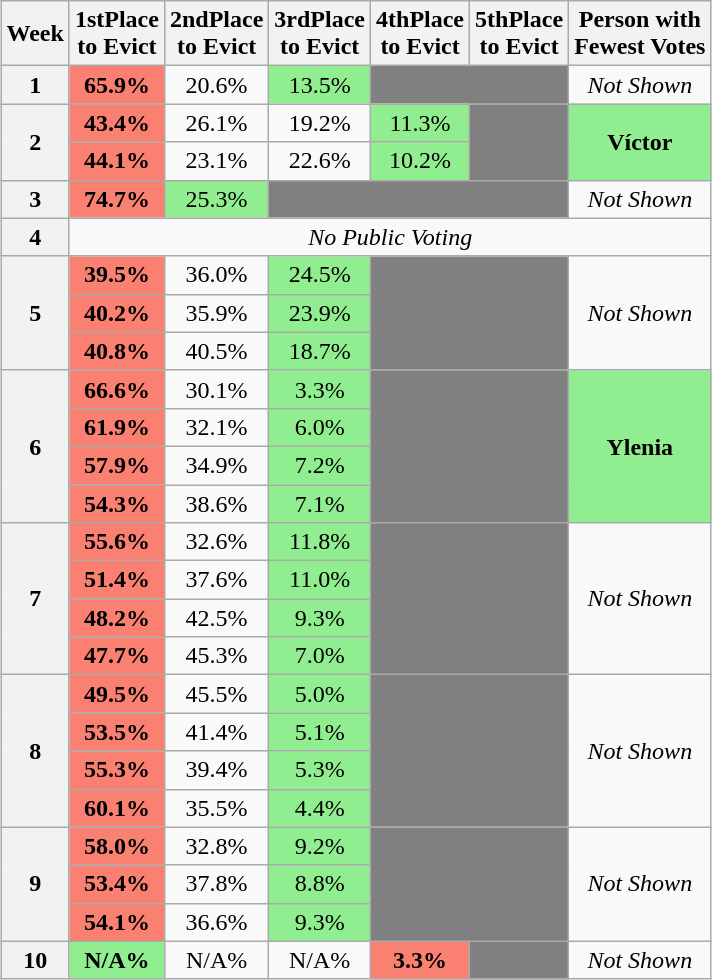<table class="wikitable" style="margin:1em auto; text-align:center">
<tr>
<th>Week</th>
<th>1stPlace<br>to Evict</th>
<th>2ndPlace<br>to Evict</th>
<th>3rdPlace<br>to Evict</th>
<th>4thPlace<br>to Evict</th>
<th>5thPlace<br>to Evict</th>
<th>Person with<br>Fewest Votes</th>
</tr>
<tr>
<th>1</th>
<td bgcolor="#fa8072"><strong>65.9%</strong></td>
<td>20.6%</td>
<td bgcolor="lightgreen">13.5%</td>
<td bgcolor="grey" colspan=2></td>
<td><em>Not Shown</em></td>
</tr>
<tr>
<th rowspan="2">2</th>
<td bgcolor="#fa8072"><strong>43.4%</strong></td>
<td>26.1%</td>
<td>19.2%</td>
<td bgcolor="lightgreen">11.3%</td>
<td rowspan="2" style="background-color: grey;"></td>
<td rowspan="2" style="background-color: lightgreen;"><strong>Víctor</strong></td>
</tr>
<tr>
<td bgcolor="#fa8072"><strong>44.1%</strong></td>
<td>23.1%</td>
<td>22.6%</td>
<td bgcolor="lightgreen">10.2%</td>
</tr>
<tr>
<th>3</th>
<td bgcolor="#fa8072"><strong>74.7%</strong></td>
<td bgcolor="lightgreen">25.3%</td>
<td bgcolor="grey" colspan=3></td>
<td><em>Not Shown</em></td>
</tr>
<tr>
<th>4</th>
<td colspan=6><em>No Public Voting</em></td>
</tr>
<tr>
<th rowspan="3">5</th>
<td bgcolor="#fa8072"><strong>39.5%</strong></td>
<td>36.0%</td>
<td bgcolor="lightgreen">24.5%</td>
<td bgcolor="grey" rowspan=3 colspan=2></td>
<td rowspan="3"><em>Not Shown</em></td>
</tr>
<tr>
<td bgcolor="#fa8072"><strong>40.2%</strong></td>
<td>35.9%</td>
<td bgcolor="lightgreen">23.9%</td>
</tr>
<tr>
<td bgcolor="#fa8072"><strong>40.8%</strong></td>
<td>40.5%</td>
<td bgcolor="lightgreen">18.7%</td>
</tr>
<tr>
<th rowspan="4">6</th>
<td bgcolor="#fa8072"><strong>66.6%</strong></td>
<td>30.1%</td>
<td bgcolor="lightgreen">3.3%</td>
<td bgcolor="grey" rowspan=4 colspan=2></td>
<td rowspan="4" style="background-color: lightgreen;"><strong>Ylenia</strong></td>
</tr>
<tr>
<td bgcolor="#fa8072"><strong>61.9%</strong></td>
<td>32.1%</td>
<td bgcolor="lightgreen">6.0%</td>
</tr>
<tr>
<td bgcolor="#fa8072"><strong>57.9%</strong></td>
<td>34.9%</td>
<td bgcolor="lightgreen">7.2%</td>
</tr>
<tr>
<td bgcolor="#fa8072"><strong>54.3%</strong></td>
<td>38.6%</td>
<td bgcolor="lightgreen">7.1%</td>
</tr>
<tr>
<th rowspan="4">7</th>
<td bgcolor="#fa8072"><strong>55.6%</strong></td>
<td>32.6%</td>
<td bgcolor="lightgreen">11.8%</td>
<td bgcolor="grey" rowspan=4 colspan=2></td>
<td rowspan="4"><em>Not Shown</em></td>
</tr>
<tr>
<td bgcolor="#fa8072"><strong>51.4%</strong></td>
<td>37.6%</td>
<td bgcolor="lightgreen">11.0%</td>
</tr>
<tr>
<td bgcolor="#fa8072"><strong>48.2%</strong></td>
<td>42.5%</td>
<td bgcolor="lightgreen">9.3%</td>
</tr>
<tr>
<td bgcolor="#fa8072"><strong>47.7%</strong></td>
<td>45.3%</td>
<td bgcolor="lightgreen">7.0%</td>
</tr>
<tr>
<th rowspan="4">8</th>
<td bgcolor="#fa8072"><strong>49.5%</strong></td>
<td>45.5%</td>
<td bgcolor="lightgreen">5.0%</td>
<td bgcolor="grey" rowspan=4 colspan=2></td>
<td rowspan="4"><em>Not Shown</em></td>
</tr>
<tr>
<td bgcolor="#fa8072"><strong>53.5%</strong></td>
<td>41.4%</td>
<td bgcolor="lightgreen">5.1%</td>
</tr>
<tr>
<td bgcolor="#fa8072"><strong>55.3%</strong></td>
<td>39.4%</td>
<td bgcolor="lightgreen">5.3%</td>
</tr>
<tr>
<td bgcolor="#fa8072"><strong>60.1%</strong></td>
<td>35.5%</td>
<td bgcolor="lightgreen">4.4%</td>
</tr>
<tr>
<th rowspan="3">9</th>
<td bgcolor="#fa8072"><strong>58.0%</strong></td>
<td>32.8%</td>
<td bgcolor="lightgreen">9.2%</td>
<td bgcolor="grey" rowspan=3 colspan=2></td>
<td rowspan="3"><em>Not Shown</em></td>
</tr>
<tr>
<td bgcolor="#fa8072"><strong>53.4%</strong></td>
<td>37.8%</td>
<td bgcolor="lightgreen">8.8%</td>
</tr>
<tr>
<td bgcolor="#fa8072"><strong>54.1%</strong></td>
<td>36.6%</td>
<td bgcolor="lightgreen">9.3%</td>
</tr>
<tr>
<th>10</th>
<td bgcolor="lightgreen"><strong>N/A%</strong></td>
<td>N/A%</td>
<td>N/A%</td>
<td bgcolor="#fa8072"><strong>3.3%</strong></td>
<td style="background-color: grey;"></td>
<td><em>Not Shown</em></td>
</tr>
</table>
